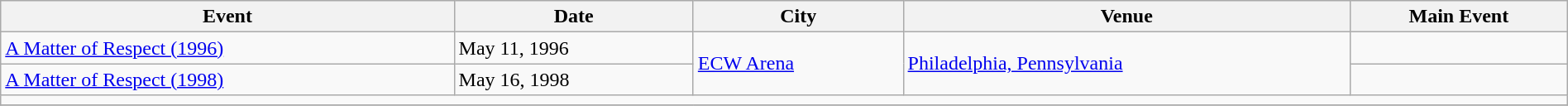<table class="wikitable sortable" style="align: center" width=100%>
<tr>
<th>Event</th>
<th>Date</th>
<th>City</th>
<th>Venue</th>
<th>Main Event</th>
</tr>
<tr>
<td><a href='#'>A Matter of Respect (1996)</a></td>
<td>May 11, 1996</td>
<td rowspan="2"><a href='#'>ECW Arena</a></td>
<td rowspan="2"><a href='#'>Philadelphia, Pennsylvania</a></td>
<td></td>
</tr>
<tr>
<td><a href='#'>A Matter of Respect (1998)</a></td>
<td>May 16, 1998</td>
<td></td>
</tr>
<tr>
<td colspan="10"></td>
</tr>
<tr>
</tr>
</table>
